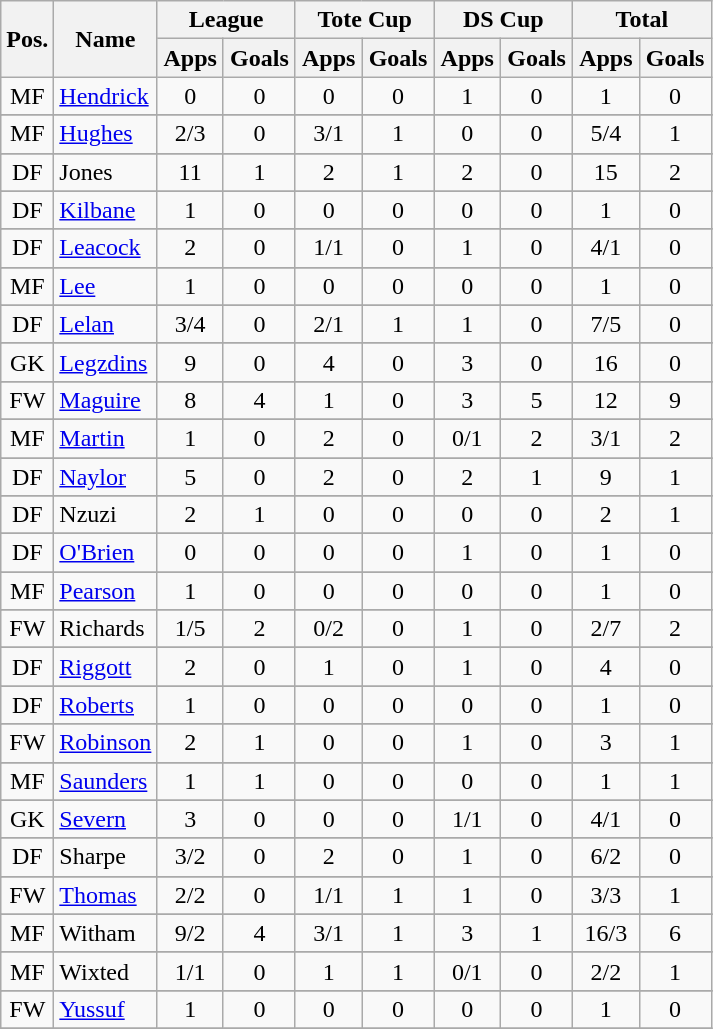<table class="wikitable" style="text-align:center">
<tr>
<th rowspan="2">Pos.</th>
<th rowspan="2">Name</th>
<th colspan="2" width="85">League</th>
<th colspan="2" width="85">Tote Cup</th>
<th colspan="2" width="85">DS Cup</th>
<th colspan="2" width="85">Total</th>
</tr>
<tr>
<th>Apps</th>
<th>Goals</th>
<th>Apps</th>
<th>Goals</th>
<th>Apps</th>
<th>Goals</th>
<th>Apps</th>
<th>Goals</th>
</tr>
<tr>
<td>MF</td>
<td align="left"> <a href='#'>Hendrick</a></td>
<td>0</td>
<td>0</td>
<td>0</td>
<td>0</td>
<td>1</td>
<td>0</td>
<td>1</td>
<td>0</td>
</tr>
<tr>
</tr>
<tr>
<td>MF</td>
<td align="left"> <a href='#'>Hughes</a></td>
<td>2/3</td>
<td>0</td>
<td>3/1</td>
<td>1</td>
<td>0</td>
<td>0</td>
<td>5/4</td>
<td>1</td>
</tr>
<tr>
</tr>
<tr>
<td>DF</td>
<td align="left"> Jones</td>
<td>11</td>
<td>1</td>
<td>2</td>
<td>1</td>
<td>2</td>
<td>0</td>
<td>15</td>
<td>2</td>
</tr>
<tr>
</tr>
<tr>
<td>DF</td>
<td align="left"> <a href='#'>Kilbane</a></td>
<td>1</td>
<td>0</td>
<td>0</td>
<td>0</td>
<td>0</td>
<td>0</td>
<td>1</td>
<td>0</td>
</tr>
<tr>
</tr>
<tr>
<td>DF</td>
<td align="left"> <a href='#'>Leacock</a></td>
<td>2</td>
<td>0</td>
<td>1/1</td>
<td>0</td>
<td>1</td>
<td>0</td>
<td>4/1</td>
<td>0</td>
</tr>
<tr>
</tr>
<tr>
<td>MF</td>
<td align="left"> <a href='#'>Lee</a></td>
<td>1</td>
<td>0</td>
<td>0</td>
<td>0</td>
<td>0</td>
<td>0</td>
<td>1</td>
<td>0</td>
</tr>
<tr>
</tr>
<tr>
<td>DF</td>
<td align="left"> <a href='#'>Lelan</a></td>
<td>3/4</td>
<td>0</td>
<td>2/1</td>
<td>1</td>
<td>1</td>
<td>0</td>
<td>7/5</td>
<td>0</td>
</tr>
<tr>
</tr>
<tr>
<td>GK</td>
<td align="left"> <a href='#'>Legzdins</a></td>
<td>9</td>
<td>0</td>
<td>4</td>
<td>0</td>
<td>3</td>
<td>0</td>
<td>16</td>
<td>0</td>
</tr>
<tr>
</tr>
<tr>
<td>FW</td>
<td align="left"> <a href='#'>Maguire</a></td>
<td>8</td>
<td>4</td>
<td>1</td>
<td>0</td>
<td>3</td>
<td>5</td>
<td>12</td>
<td>9</td>
</tr>
<tr>
</tr>
<tr>
<td>MF</td>
<td align="left"> <a href='#'>Martin</a></td>
<td>1</td>
<td>0</td>
<td>2</td>
<td>0</td>
<td>0/1</td>
<td>2</td>
<td>3/1</td>
<td>2</td>
</tr>
<tr>
</tr>
<tr>
<td>DF</td>
<td align="left"> <a href='#'>Naylor</a></td>
<td>5</td>
<td>0</td>
<td>2</td>
<td>0</td>
<td>2</td>
<td>1</td>
<td>9</td>
<td>1</td>
</tr>
<tr>
</tr>
<tr>
<td>DF</td>
<td align="left"> Nzuzi</td>
<td>2</td>
<td>1</td>
<td>0</td>
<td>0</td>
<td>0</td>
<td>0</td>
<td>2</td>
<td>1</td>
</tr>
<tr>
</tr>
<tr>
<td>DF</td>
<td align="left"> <a href='#'>O'Brien</a></td>
<td>0</td>
<td>0</td>
<td>0</td>
<td>0</td>
<td>1</td>
<td>0</td>
<td>1</td>
<td>0</td>
</tr>
<tr>
</tr>
<tr>
<td>MF</td>
<td align="left"> <a href='#'>Pearson</a></td>
<td>1</td>
<td>0</td>
<td>0</td>
<td>0</td>
<td>0</td>
<td>0</td>
<td>1</td>
<td>0</td>
</tr>
<tr>
</tr>
<tr>
<td>FW</td>
<td align="left"> Richards</td>
<td>1/5</td>
<td>2</td>
<td>0/2</td>
<td>0</td>
<td>1</td>
<td>0</td>
<td>2/7</td>
<td>2</td>
</tr>
<tr>
</tr>
<tr>
<td>DF</td>
<td align="left"> <a href='#'>Riggott</a></td>
<td>2</td>
<td>0</td>
<td>1</td>
<td>0</td>
<td>1</td>
<td>0</td>
<td>4</td>
<td>0</td>
</tr>
<tr>
</tr>
<tr>
<td>DF</td>
<td align="left"> <a href='#'>Roberts</a></td>
<td>1</td>
<td>0</td>
<td>0</td>
<td>0</td>
<td>0</td>
<td>0</td>
<td>1</td>
<td>0</td>
</tr>
<tr>
</tr>
<tr>
<td>FW</td>
<td align="left"> <a href='#'>Robinson</a></td>
<td>2</td>
<td>1</td>
<td>0</td>
<td>0</td>
<td>1</td>
<td>0</td>
<td>3</td>
<td>1</td>
</tr>
<tr>
</tr>
<tr>
<td>MF</td>
<td align="left"> <a href='#'>Saunders</a></td>
<td>1</td>
<td>1</td>
<td>0</td>
<td>0</td>
<td>0</td>
<td>0</td>
<td>1</td>
<td>1</td>
</tr>
<tr>
</tr>
<tr>
<td>GK</td>
<td align="left"> <a href='#'>Severn</a></td>
<td>3</td>
<td>0</td>
<td>0</td>
<td>0</td>
<td>1/1</td>
<td>0</td>
<td>4/1</td>
<td>0</td>
</tr>
<tr>
</tr>
<tr>
<td>DF</td>
<td align="left"> Sharpe</td>
<td>3/2</td>
<td>0</td>
<td>2</td>
<td>0</td>
<td>1</td>
<td>0</td>
<td>6/2</td>
<td>0</td>
</tr>
<tr>
</tr>
<tr>
<td>FW</td>
<td align="left"> <a href='#'>Thomas</a></td>
<td>2/2</td>
<td>0</td>
<td>1/1</td>
<td>1</td>
<td>1</td>
<td>0</td>
<td>3/3</td>
<td>1</td>
</tr>
<tr>
</tr>
<tr>
<td>MF</td>
<td align="left"> Witham</td>
<td>9/2</td>
<td>4</td>
<td>3/1</td>
<td>1</td>
<td>3</td>
<td>1</td>
<td>16/3</td>
<td>6</td>
</tr>
<tr>
</tr>
<tr>
<td>MF</td>
<td align="left"> Wixted</td>
<td>1/1</td>
<td>0</td>
<td>1</td>
<td>1</td>
<td>0/1</td>
<td>0</td>
<td>2/2</td>
<td>1</td>
</tr>
<tr>
</tr>
<tr>
<td>FW</td>
<td align="left"> <a href='#'>Yussuf</a></td>
<td>1</td>
<td>0</td>
<td>0</td>
<td>0</td>
<td>0</td>
<td>0</td>
<td>1</td>
<td>0</td>
</tr>
<tr>
</tr>
<tr>
</tr>
</table>
